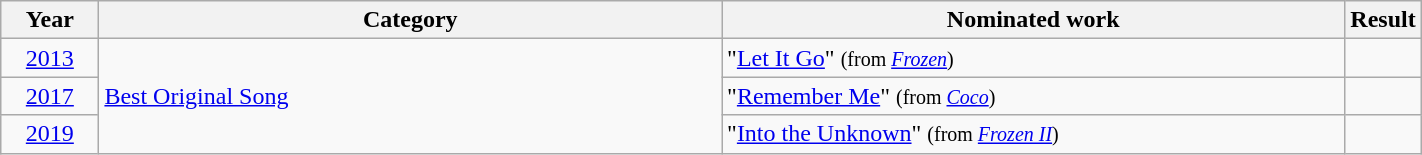<table class="wikitable sortable" width = 75%>
<tr>
<th width=7%>Year</th>
<th width=45%>Category</th>
<th width=45%>Nominated work</th>
<th width=8%>Result</th>
</tr>
<tr>
<td style="text-align:center;"><a href='#'>2013</a></td>
<td rowspan="3"><a href='#'>Best Original Song</a></td>
<td>"<a href='#'>Let It Go</a>" <small>(from <em><a href='#'>Frozen</a></em>)</small></td>
<td></td>
</tr>
<tr>
<td style="text-align:center;"><a href='#'>2017</a></td>
<td>"<a href='#'>Remember Me</a>" <small>(from <em><a href='#'>Coco</a></em>)</small></td>
<td></td>
</tr>
<tr>
<td style="text-align:center;"><a href='#'>2019</a></td>
<td>"<a href='#'>Into the Unknown</a>" <small>(from <em><a href='#'>Frozen II</a></em>)</small></td>
<td></td>
</tr>
</table>
